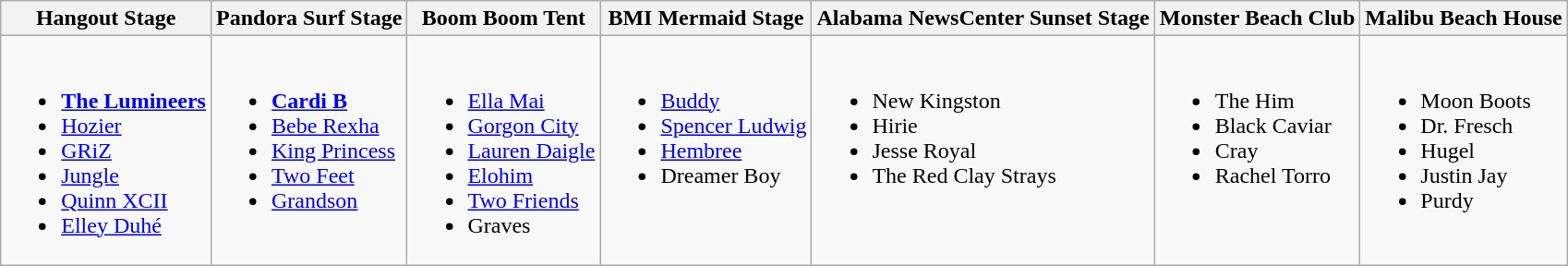<table class="wikitable">
<tr>
<th>Hangout Stage</th>
<th>Pandora Surf Stage</th>
<th>Boom Boom Tent</th>
<th>BMI Mermaid Stage</th>
<th>Alabama NewsCenter Sunset Stage</th>
<th>Monster Beach Club</th>
<th>Malibu Beach House</th>
</tr>
<tr valign="top">
<td><br><ul><li><strong><a href='#'>The Lumineers</a></strong></li><li><a href='#'>Hozier</a></li><li><a href='#'>GRiZ</a></li><li><a href='#'>Jungle</a></li><li><a href='#'>Quinn XCII</a></li><li><a href='#'>Elley Duhé</a></li></ul></td>
<td><br><ul><li><strong><a href='#'>Cardi B</a></strong></li><li><a href='#'>Bebe Rexha</a></li><li><a href='#'>King Princess</a></li><li><a href='#'>Two Feet</a></li><li><a href='#'>Grandson</a></li></ul></td>
<td><br><ul><li><a href='#'>Ella Mai</a></li><li><a href='#'>Gorgon City</a></li><li><a href='#'>Lauren Daigle</a></li><li><a href='#'>Elohim</a></li><li><a href='#'>Two Friends</a></li><li>Graves</li></ul></td>
<td><br><ul><li><a href='#'>Buddy</a></li><li><a href='#'>Spencer Ludwig</a></li><li><a href='#'>Hembree</a></li><li>Dreamer Boy</li></ul></td>
<td><br><ul><li>New Kingston</li><li>Hirie</li><li>Jesse Royal</li><li>The Red Clay Strays</li></ul></td>
<td><br><ul><li>The Him</li><li>Black Caviar</li><li>Cray</li><li>Rachel Torro</li></ul></td>
<td><br><ul><li>Moon Boots</li><li>Dr. Fresch</li><li>Hugel</li><li>Justin Jay</li><li>Purdy</li></ul></td>
</tr>
</table>
